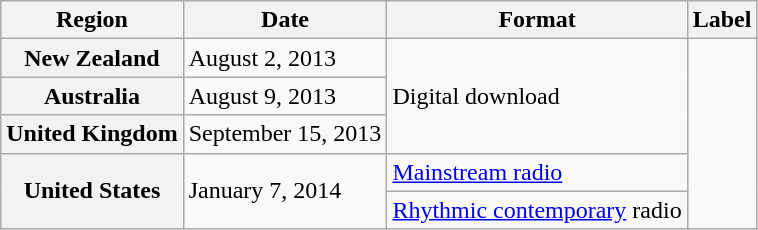<table class="wikitable plainrowheaders sortable">
<tr>
<th scope="column">Region</th>
<th>Date</th>
<th>Format</th>
<th>Label</th>
</tr>
<tr>
<th scope="row">New Zealand</th>
<td rowspan="1">August 2, 2013</td>
<td rowspan="3">Digital download</td>
<td rowspan="5"></td>
</tr>
<tr>
<th scope="row">Australia</th>
<td rowspan="1">August 9, 2013</td>
</tr>
<tr>
<th scope="row">United Kingdom</th>
<td rowspan="1">September 15, 2013</td>
</tr>
<tr>
<th scope="row" rowspan="2">United States</th>
<td rowspan="2">January 7, 2014</td>
<td><a href='#'>Mainstream radio</a></td>
</tr>
<tr>
<td><a href='#'>Rhythmic contemporary</a> radio</td>
</tr>
</table>
